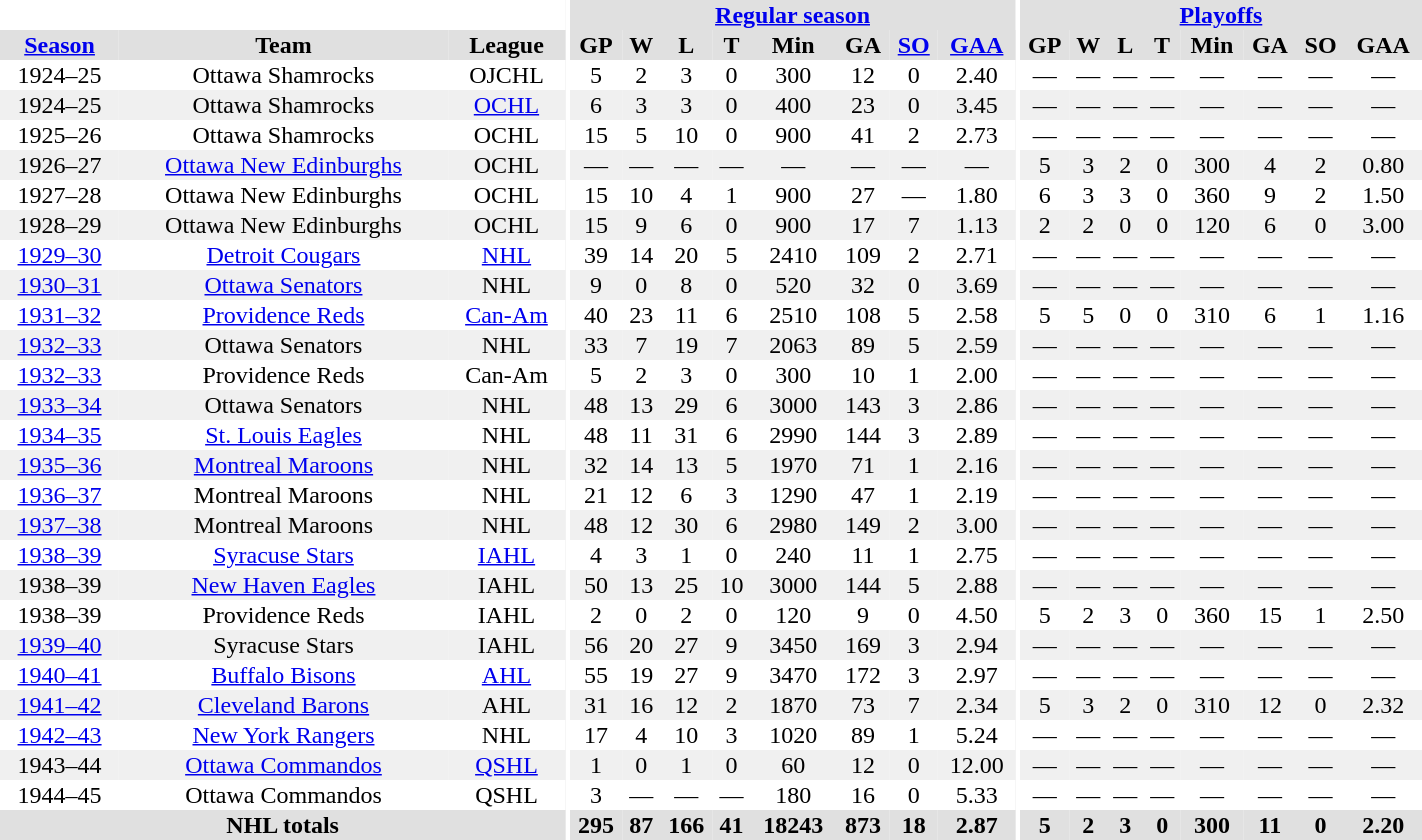<table border="0" cellpadding="1" cellspacing="0" style="width:75%; text-align:center;">
<tr bgcolor="#e0e0e0">
<th colspan="3" bgcolor="#ffffff"></th>
<th rowspan="99" bgcolor="#ffffff"></th>
<th colspan="8" bgcolor="#e0e0e0"><a href='#'>Regular season</a></th>
<th rowspan="99" bgcolor="#ffffff"></th>
<th colspan="8" bgcolor="#e0e0e0"><a href='#'>Playoffs</a></th>
</tr>
<tr bgcolor="#e0e0e0">
<th><a href='#'>Season</a></th>
<th>Team</th>
<th>League</th>
<th>GP</th>
<th>W</th>
<th>L</th>
<th>T</th>
<th>Min</th>
<th>GA</th>
<th><a href='#'>SO</a></th>
<th><a href='#'>GAA</a></th>
<th>GP</th>
<th>W</th>
<th>L</th>
<th>T</th>
<th>Min</th>
<th>GA</th>
<th>SO</th>
<th>GAA</th>
</tr>
<tr>
<td>1924–25</td>
<td>Ottawa Shamrocks</td>
<td>OJCHL</td>
<td>5</td>
<td>2</td>
<td>3</td>
<td>0</td>
<td>300</td>
<td>12</td>
<td>0</td>
<td>2.40</td>
<td>—</td>
<td>—</td>
<td>—</td>
<td>—</td>
<td>—</td>
<td>—</td>
<td>—</td>
<td>—</td>
</tr>
<tr bgcolor="#f0f0f0">
<td>1924–25</td>
<td>Ottawa Shamrocks</td>
<td><a href='#'>OCHL</a></td>
<td>6</td>
<td>3</td>
<td>3</td>
<td>0</td>
<td>400</td>
<td>23</td>
<td>0</td>
<td>3.45</td>
<td>—</td>
<td>—</td>
<td>—</td>
<td>—</td>
<td>—</td>
<td>—</td>
<td>—</td>
<td>—</td>
</tr>
<tr>
<td>1925–26</td>
<td>Ottawa Shamrocks</td>
<td>OCHL</td>
<td>15</td>
<td>5</td>
<td>10</td>
<td>0</td>
<td>900</td>
<td>41</td>
<td>2</td>
<td>2.73</td>
<td>—</td>
<td>—</td>
<td>—</td>
<td>—</td>
<td>—</td>
<td>—</td>
<td>—</td>
<td>—</td>
</tr>
<tr bgcolor="#f0f0f0">
<td>1926–27</td>
<td><a href='#'>Ottawa New Edinburghs</a></td>
<td>OCHL</td>
<td>—</td>
<td>—</td>
<td>—</td>
<td>—</td>
<td>—</td>
<td>—</td>
<td>—</td>
<td>—</td>
<td>5</td>
<td>3</td>
<td>2</td>
<td>0</td>
<td>300</td>
<td>4</td>
<td>2</td>
<td>0.80</td>
</tr>
<tr>
<td>1927–28</td>
<td>Ottawa New Edinburghs</td>
<td>OCHL</td>
<td>15</td>
<td>10</td>
<td>4</td>
<td>1</td>
<td>900</td>
<td>27</td>
<td>—</td>
<td>1.80</td>
<td>6</td>
<td>3</td>
<td>3</td>
<td>0</td>
<td>360</td>
<td>9</td>
<td>2</td>
<td>1.50</td>
</tr>
<tr bgcolor="#f0f0f0">
<td>1928–29</td>
<td>Ottawa New Edinburghs</td>
<td>OCHL</td>
<td>15</td>
<td>9</td>
<td>6</td>
<td>0</td>
<td>900</td>
<td>17</td>
<td>7</td>
<td>1.13</td>
<td>2</td>
<td>2</td>
<td>0</td>
<td>0</td>
<td>120</td>
<td>6</td>
<td>0</td>
<td>3.00</td>
</tr>
<tr>
<td><a href='#'>1929–30</a></td>
<td><a href='#'>Detroit Cougars</a></td>
<td><a href='#'>NHL</a></td>
<td>39</td>
<td>14</td>
<td>20</td>
<td>5</td>
<td>2410</td>
<td>109</td>
<td>2</td>
<td>2.71</td>
<td>—</td>
<td>—</td>
<td>—</td>
<td>—</td>
<td>—</td>
<td>—</td>
<td>—</td>
<td>—</td>
</tr>
<tr bgcolor="#f0f0f0">
<td><a href='#'>1930–31</a></td>
<td><a href='#'>Ottawa Senators</a></td>
<td>NHL</td>
<td>9</td>
<td>0</td>
<td>8</td>
<td>0</td>
<td>520</td>
<td>32</td>
<td>0</td>
<td>3.69</td>
<td>—</td>
<td>—</td>
<td>—</td>
<td>—</td>
<td>—</td>
<td>—</td>
<td>—</td>
<td>—</td>
</tr>
<tr>
<td><a href='#'>1931–32</a></td>
<td><a href='#'>Providence Reds</a></td>
<td><a href='#'>Can-Am</a></td>
<td>40</td>
<td>23</td>
<td>11</td>
<td>6</td>
<td>2510</td>
<td>108</td>
<td>5</td>
<td>2.58</td>
<td>5</td>
<td>5</td>
<td>0</td>
<td>0</td>
<td>310</td>
<td>6</td>
<td>1</td>
<td>1.16</td>
</tr>
<tr bgcolor="#f0f0f0">
<td><a href='#'>1932–33</a></td>
<td>Ottawa Senators</td>
<td>NHL</td>
<td>33</td>
<td>7</td>
<td>19</td>
<td>7</td>
<td>2063</td>
<td>89</td>
<td>5</td>
<td>2.59</td>
<td>—</td>
<td>—</td>
<td>—</td>
<td>—</td>
<td>—</td>
<td>—</td>
<td>—</td>
<td>—</td>
</tr>
<tr>
<td><a href='#'>1932–33</a></td>
<td>Providence Reds</td>
<td>Can-Am</td>
<td>5</td>
<td>2</td>
<td>3</td>
<td>0</td>
<td>300</td>
<td>10</td>
<td>1</td>
<td>2.00</td>
<td>—</td>
<td>—</td>
<td>—</td>
<td>—</td>
<td>—</td>
<td>—</td>
<td>—</td>
<td>—</td>
</tr>
<tr bgcolor="#f0f0f0">
<td><a href='#'>1933–34</a></td>
<td>Ottawa Senators</td>
<td>NHL</td>
<td>48</td>
<td>13</td>
<td>29</td>
<td>6</td>
<td>3000</td>
<td>143</td>
<td>3</td>
<td>2.86</td>
<td>—</td>
<td>—</td>
<td>—</td>
<td>—</td>
<td>—</td>
<td>—</td>
<td>—</td>
<td>—</td>
</tr>
<tr>
<td><a href='#'>1934–35</a></td>
<td><a href='#'>St. Louis Eagles</a></td>
<td>NHL</td>
<td>48</td>
<td>11</td>
<td>31</td>
<td>6</td>
<td>2990</td>
<td>144</td>
<td>3</td>
<td>2.89</td>
<td>—</td>
<td>—</td>
<td>—</td>
<td>—</td>
<td>—</td>
<td>—</td>
<td>—</td>
<td>—</td>
</tr>
<tr bgcolor="#f0f0f0">
<td><a href='#'>1935–36</a></td>
<td><a href='#'>Montreal Maroons</a></td>
<td>NHL</td>
<td>32</td>
<td>14</td>
<td>13</td>
<td>5</td>
<td>1970</td>
<td>71</td>
<td>1</td>
<td>2.16</td>
<td>—</td>
<td>—</td>
<td>—</td>
<td>—</td>
<td>—</td>
<td>—</td>
<td>—</td>
<td>—</td>
</tr>
<tr>
<td><a href='#'>1936–37</a></td>
<td>Montreal Maroons</td>
<td>NHL</td>
<td>21</td>
<td>12</td>
<td>6</td>
<td>3</td>
<td>1290</td>
<td>47</td>
<td>1</td>
<td>2.19</td>
<td>—</td>
<td>—</td>
<td>—</td>
<td>—</td>
<td>—</td>
<td>—</td>
<td>—</td>
<td>—</td>
</tr>
<tr bgcolor="#f0f0f0">
<td><a href='#'>1937–38</a></td>
<td>Montreal Maroons</td>
<td>NHL</td>
<td>48</td>
<td>12</td>
<td>30</td>
<td>6</td>
<td>2980</td>
<td>149</td>
<td>2</td>
<td>3.00</td>
<td>—</td>
<td>—</td>
<td>—</td>
<td>—</td>
<td>—</td>
<td>—</td>
<td>—</td>
<td>—</td>
</tr>
<tr>
<td><a href='#'>1938–39</a></td>
<td><a href='#'>Syracuse Stars</a></td>
<td><a href='#'>IAHL</a></td>
<td>4</td>
<td>3</td>
<td>1</td>
<td>0</td>
<td>240</td>
<td>11</td>
<td>1</td>
<td>2.75</td>
<td>—</td>
<td>—</td>
<td>—</td>
<td>—</td>
<td>—</td>
<td>—</td>
<td>—</td>
<td>—</td>
</tr>
<tr bgcolor="#f0f0f0">
<td>1938–39</td>
<td><a href='#'>New Haven Eagles</a></td>
<td>IAHL</td>
<td>50</td>
<td>13</td>
<td>25</td>
<td>10</td>
<td>3000</td>
<td>144</td>
<td>5</td>
<td>2.88</td>
<td>—</td>
<td>—</td>
<td>—</td>
<td>—</td>
<td>—</td>
<td>—</td>
<td>—</td>
<td>—</td>
</tr>
<tr>
<td>1938–39</td>
<td>Providence Reds</td>
<td>IAHL</td>
<td>2</td>
<td>0</td>
<td>2</td>
<td>0</td>
<td>120</td>
<td>9</td>
<td>0</td>
<td>4.50</td>
<td>5</td>
<td>2</td>
<td>3</td>
<td>0</td>
<td>360</td>
<td>15</td>
<td>1</td>
<td>2.50</td>
</tr>
<tr bgcolor="#f0f0f0">
<td><a href='#'>1939–40</a></td>
<td>Syracuse Stars</td>
<td>IAHL</td>
<td>56</td>
<td>20</td>
<td>27</td>
<td>9</td>
<td>3450</td>
<td>169</td>
<td>3</td>
<td>2.94</td>
<td>—</td>
<td>—</td>
<td>—</td>
<td>—</td>
<td>—</td>
<td>—</td>
<td>—</td>
<td>—</td>
</tr>
<tr>
<td><a href='#'>1940–41</a></td>
<td><a href='#'>Buffalo Bisons</a></td>
<td><a href='#'>AHL</a></td>
<td>55</td>
<td>19</td>
<td>27</td>
<td>9</td>
<td>3470</td>
<td>172</td>
<td>3</td>
<td>2.97</td>
<td>—</td>
<td>—</td>
<td>—</td>
<td>—</td>
<td>—</td>
<td>—</td>
<td>—</td>
<td>—</td>
</tr>
<tr bgcolor="#f0f0f0">
<td><a href='#'>1941–42</a></td>
<td><a href='#'>Cleveland Barons</a></td>
<td>AHL</td>
<td>31</td>
<td>16</td>
<td>12</td>
<td>2</td>
<td>1870</td>
<td>73</td>
<td>7</td>
<td>2.34</td>
<td>5</td>
<td>3</td>
<td>2</td>
<td>0</td>
<td>310</td>
<td>12</td>
<td>0</td>
<td>2.32</td>
</tr>
<tr>
<td><a href='#'>1942–43</a></td>
<td><a href='#'>New York Rangers</a></td>
<td>NHL</td>
<td>17</td>
<td>4</td>
<td>10</td>
<td>3</td>
<td>1020</td>
<td>89</td>
<td>1</td>
<td>5.24</td>
<td>—</td>
<td>—</td>
<td>—</td>
<td>—</td>
<td>—</td>
<td>—</td>
<td>—</td>
<td>—</td>
</tr>
<tr bgcolor="#f0f0f0">
<td>1943–44</td>
<td><a href='#'>Ottawa Commandos</a></td>
<td><a href='#'>QSHL</a></td>
<td>1</td>
<td>0</td>
<td>1</td>
<td>0</td>
<td>60</td>
<td>12</td>
<td>0</td>
<td>12.00</td>
<td>—</td>
<td>—</td>
<td>—</td>
<td>—</td>
<td>—</td>
<td>—</td>
<td>—</td>
<td>—</td>
</tr>
<tr>
<td>1944–45</td>
<td>Ottawa Commandos</td>
<td>QSHL</td>
<td>3</td>
<td>—</td>
<td>—</td>
<td>—</td>
<td>180</td>
<td>16</td>
<td>0</td>
<td>5.33</td>
<td>—</td>
<td>—</td>
<td>—</td>
<td>—</td>
<td>—</td>
<td>—</td>
<td>—</td>
<td>—</td>
</tr>
<tr bgcolor="#e0e0e0">
<th colspan="3">NHL totals</th>
<th>295</th>
<th>87</th>
<th>166</th>
<th>41</th>
<th>18243</th>
<th>873</th>
<th>18</th>
<th>2.87</th>
<th>5</th>
<th>2</th>
<th>3</th>
<th>0</th>
<th>300</th>
<th>11</th>
<th>0</th>
<th>2.20</th>
</tr>
</table>
